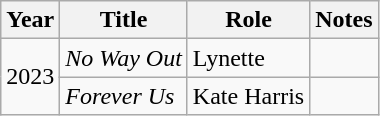<table class="wikitable">
<tr>
<th>Year</th>
<th>Title</th>
<th>Role</th>
<th>Notes</th>
</tr>
<tr>
<td rowspan="2">2023</td>
<td><em>No Way Out</em></td>
<td>Lynette</td>
<td></td>
</tr>
<tr>
<td><em>Forever Us</em></td>
<td>Kate Harris</td>
<td></td>
</tr>
</table>
